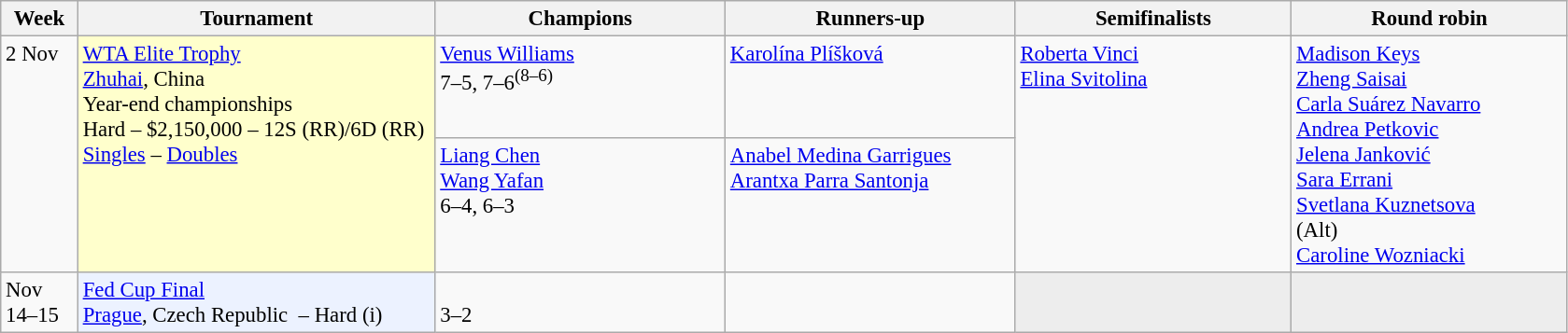<table class=wikitable style=font-size:95%>
<tr>
<th style="width:48px;">Week</th>
<th style="width:248px;">Tournament</th>
<th style="width:200px;">Champions</th>
<th style="width:200px;">Runners-up</th>
<th style="width:190px;">Semifinalists</th>
<th style="width:190px;">Round robin</th>
</tr>
<tr valign=top>
<td rowspan="2">2 Nov</td>
<td style="background:#ffc;" rowspan="2"><a href='#'>WTA Elite Trophy</a><br>  <a href='#'>Zhuhai</a>, China<br>Year-end championships<br>Hard – $2,150,000 – 12S (RR)/6D (RR)<br><a href='#'>Singles</a> – <a href='#'>Doubles</a> </td>
<td> <a href='#'>Venus Williams</a><br>7–5, 7–6<sup>(8–6)</sup></td>
<td> <a href='#'>Karolína Plíšková</a></td>
<td rowspan="2"> <a href='#'>Roberta Vinci</a><br>  <a href='#'>Elina Svitolina</a></td>
<td rowspan="2"> <a href='#'>Madison Keys</a><br> <a href='#'>Zheng Saisai</a><br> <a href='#'>Carla Suárez Navarro</a><br> <a href='#'>Andrea Petkovic</a><br> <a href='#'>Jelena Janković</a><br> <a href='#'>Sara Errani</a><br> <a href='#'>Svetlana Kuznetsova</a><br>(Alt)<br> <a href='#'>Caroline Wozniacki</a></td>
</tr>
<tr valign=top>
<td> <a href='#'>Liang Chen</a> <br> <a href='#'>Wang Yafan</a><br>6–4, 6–3</td>
<td> <a href='#'>Anabel Medina Garrigues</a><br> <a href='#'>Arantxa Parra Santonja</a></td>
</tr>
<tr valign=top>
<td>Nov 14–15</td>
<td style="background:#ecf2ff;"><a href='#'>Fed Cup Final</a><br><a href='#'>Prague</a>, Czech Republic  – Hard (i)</td>
<td> <br>3–2</td>
<td></td>
<td style="background:#ededed;"></td>
<td style="background:#ededed;"></td>
</tr>
</table>
